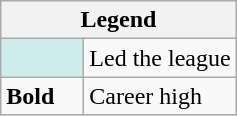<table class="wikitable">
<tr>
<th colspan="2">Legend</th>
</tr>
<tr>
<td style="background:#cfecec; width:3em;"></td>
<td>Led the league</td>
</tr>
<tr>
<td style="width:3em;"><strong>Bold</strong></td>
<td>Career high</td>
</tr>
</table>
